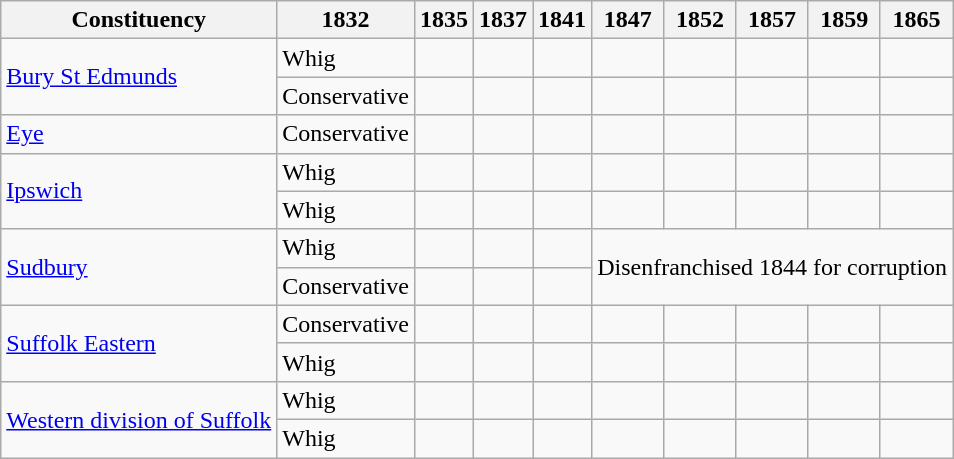<table class=wikitable sortable>
<tr>
<th>Constituency</th>
<th>1832</th>
<th>1835</th>
<th>1837</th>
<th>1841</th>
<th>1847</th>
<th>1852</th>
<th>1857</th>
<th>1859</th>
<th>1865</th>
</tr>
<tr>
<td rowspan=2><a href='#'>Bury St Edmunds</a></td>
<td bgcolor=>Whig</td>
<td></td>
<td></td>
<td></td>
<td></td>
<td></td>
<td></td>
<td></td>
<td></td>
</tr>
<tr>
<td bgcolor=>Conservative</td>
<td></td>
<td></td>
<td></td>
<td></td>
<td></td>
<td></td>
<td></td>
<td></td>
</tr>
<tr>
<td><a href='#'>Eye</a></td>
<td bgcolor=>Conservative</td>
<td></td>
<td></td>
<td></td>
<td></td>
<td></td>
<td></td>
<td></td>
<td></td>
</tr>
<tr>
<td rowspan=2><a href='#'>Ipswich</a></td>
<td bgcolor=>Whig</td>
<td></td>
<td></td>
<td></td>
<td></td>
<td></td>
<td></td>
<td></td>
<td></td>
</tr>
<tr>
<td bgcolor=>Whig</td>
<td></td>
<td></td>
<td></td>
<td></td>
<td></td>
<td></td>
<td></td>
<td></td>
</tr>
<tr>
<td rowspan=2><a href='#'>Sudbury</a></td>
<td bgcolor=>Whig</td>
<td></td>
<td></td>
<td></td>
<td colspan="5" rowspan="2">Disenfranchised 1844 for corruption</td>
</tr>
<tr>
<td bgcolor=>Conservative</td>
<td></td>
<td></td>
<td></td>
</tr>
<tr>
<td rowspan=2><a href='#'>Suffolk Eastern</a></td>
<td bgcolor=>Conservative</td>
<td></td>
<td></td>
<td></td>
<td></td>
<td></td>
<td></td>
<td></td>
<td></td>
</tr>
<tr>
<td bgcolor=>Whig</td>
<td></td>
<td></td>
<td></td>
<td></td>
<td></td>
<td></td>
<td></td>
<td></td>
</tr>
<tr>
<td rowspan=2><a href='#'>Western division of Suffolk</a></td>
<td bgcolor=>Whig</td>
<td></td>
<td></td>
<td></td>
<td></td>
<td></td>
<td></td>
<td></td>
<td></td>
</tr>
<tr>
<td bgcolor=>Whig</td>
<td></td>
<td></td>
<td></td>
<td></td>
<td></td>
<td></td>
<td></td>
<td></td>
</tr>
</table>
